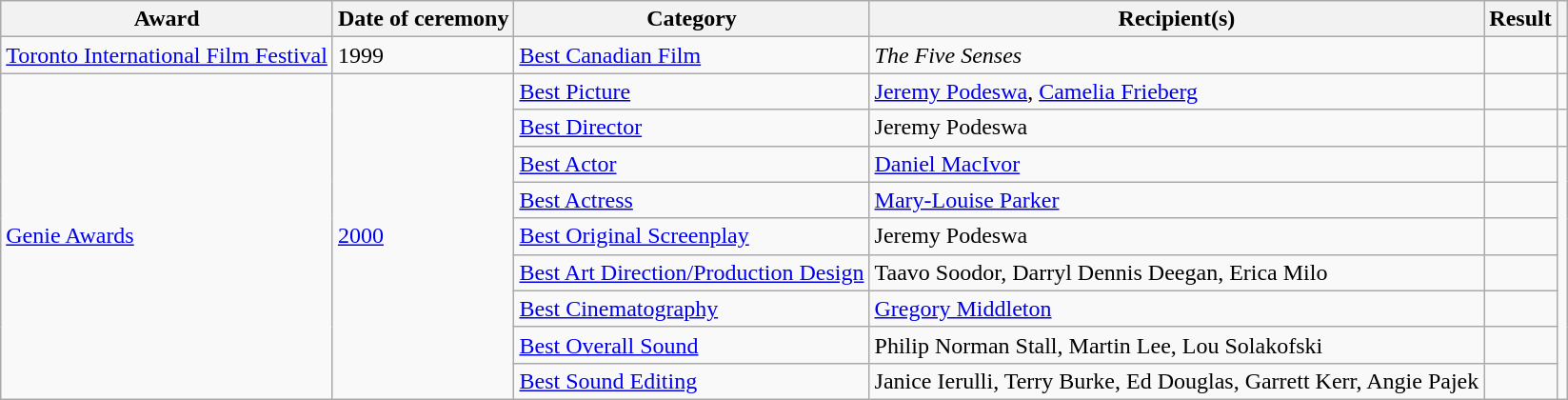<table class="wikitable plainrowheaders sortable">
<tr>
<th scope="col">Award</th>
<th scope="col">Date of ceremony</th>
<th scope="col">Category</th>
<th scope="col">Recipient(s)</th>
<th scope="col">Result</th>
<th scope="col" class="unsortable"></th>
</tr>
<tr>
<td><a href='#'>Toronto International Film Festival</a></td>
<td>1999</td>
<td><a href='#'>Best Canadian Film</a></td>
<td><em>The Five Senses</em></td>
<td></td>
<td></td>
</tr>
<tr>
<td rowspan=9><a href='#'>Genie Awards</a></td>
<td rowspan=9><a href='#'>2000</a></td>
<td><a href='#'>Best Picture</a></td>
<td><a href='#'>Jeremy Podeswa</a>, <a href='#'>Camelia Frieberg</a></td>
<td></td>
<td></td>
</tr>
<tr>
<td><a href='#'>Best Director</a></td>
<td>Jeremy Podeswa</td>
<td></td>
<td></td>
</tr>
<tr>
<td><a href='#'>Best Actor</a></td>
<td><a href='#'>Daniel MacIvor</a></td>
<td></td>
<td rowspan=7></td>
</tr>
<tr>
<td><a href='#'>Best Actress</a></td>
<td><a href='#'>Mary-Louise Parker</a></td>
<td></td>
</tr>
<tr>
<td><a href='#'>Best Original Screenplay</a></td>
<td>Jeremy Podeswa</td>
<td></td>
</tr>
<tr>
<td><a href='#'>Best Art Direction/Production Design</a></td>
<td>Taavo Soodor, Darryl Dennis Deegan, Erica Milo</td>
<td></td>
</tr>
<tr>
<td><a href='#'>Best Cinematography</a></td>
<td><a href='#'>Gregory Middleton</a></td>
<td></td>
</tr>
<tr>
<td><a href='#'>Best Overall Sound</a></td>
<td>Philip Norman Stall, Martin Lee, Lou Solakofski</td>
<td></td>
</tr>
<tr>
<td><a href='#'>Best Sound Editing</a></td>
<td>Janice Ierulli, Terry Burke, Ed Douglas, Garrett Kerr, Angie Pajek</td>
<td></td>
</tr>
</table>
